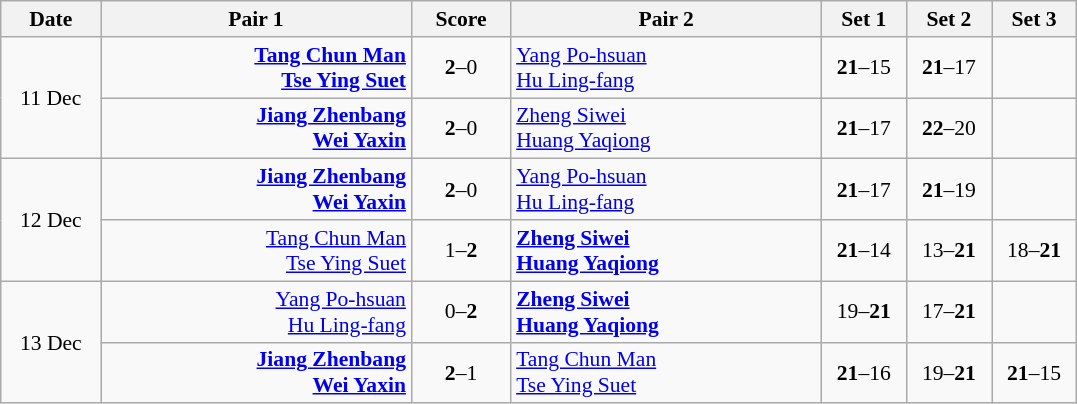<table class="wikitable" style="text-align: center; font-size:90%">
<tr>
<th width="60">Date</th>
<th width="200">Pair 1</th>
<th width="60">Score</th>
<th width="200">Pair 2</th>
<th width="50">Set 1</th>
<th width="50">Set 2</th>
<th width="50">Set 3</th>
</tr>
<tr>
<td rowspan="2">11 Dec</td>
<td style="text-align:right"><strong><a href='#'>Tang Chun Man</a> <br><a href='#'>Tse Ying Suet</a> </strong></td>
<td style="text-align:center"><strong>2</strong>–0</td>
<td style="text-align:left"> <a href='#'>Yang Po-hsuan</a><br> <a href='#'>Hu Ling-fang</a></td>
<td><strong>21</strong>–15</td>
<td><strong>21</strong>–17</td>
<td></td>
</tr>
<tr>
<td style="text-align:right"><strong><a href='#'>Jiang Zhenbang</a> <br><a href='#'>Wei Yaxin</a> </strong></td>
<td style="text-align:center"><strong>2</strong>–0</td>
<td style="text-align:left"> <a href='#'>Zheng Siwei</a><br> <a href='#'>Huang Yaqiong</a></td>
<td><strong>21</strong>–17</td>
<td><strong>22</strong>–20</td>
<td></td>
</tr>
<tr>
<td rowspan="2">12 Dec</td>
<td style="text-align:right"><strong><a href='#'>Jiang Zhenbang</a> <br><a href='#'>Wei Yaxin</a> </strong></td>
<td style="text-align:center"><strong>2</strong>–0</td>
<td style="text-align:left"> <a href='#'>Yang Po-hsuan</a><br> <a href='#'>Hu Ling-fang</a></td>
<td><strong>21</strong>–17</td>
<td><strong>21</strong>–19</td>
<td></td>
</tr>
<tr>
<td style="text-align:right"><a href='#'>Tang Chun Man</a> <br><a href='#'>Tse Ying Suet</a> </td>
<td style="text-align:center">1–<strong>2</strong></td>
<td style="text-align:left"><strong> <a href='#'>Zheng Siwei</a><br> <a href='#'>Huang Yaqiong</a></strong></td>
<td><strong>21</strong>–14</td>
<td>13–<strong>21</strong></td>
<td>18–<strong>21</strong></td>
</tr>
<tr>
<td rowspan="2">13 Dec</td>
<td style="text-align:right"><a href='#'>Yang Po-hsuan</a> <br><a href='#'>Hu Ling-fang</a> </td>
<td style="text-align:center">0–<strong>2</strong></td>
<td style="text-align:left"><strong> <a href='#'>Zheng Siwei</a><br> <a href='#'>Huang Yaqiong</a></strong></td>
<td>19–<strong>21</strong></td>
<td>17–<strong>21</strong></td>
<td></td>
</tr>
<tr>
<td style="text-align:right"><strong><a href='#'>Jiang Zhenbang</a> <br><a href='#'>Wei Yaxin</a> </strong></td>
<td style="text-align:center"><strong>2</strong>–1</td>
<td style="text-align:left"> <a href='#'>Tang Chun Man</a><br> <a href='#'>Tse Ying Suet</a></td>
<td><strong>21</strong>–16</td>
<td>19–<strong>21</strong></td>
<td><strong>21</strong>–15</td>
</tr>
</table>
